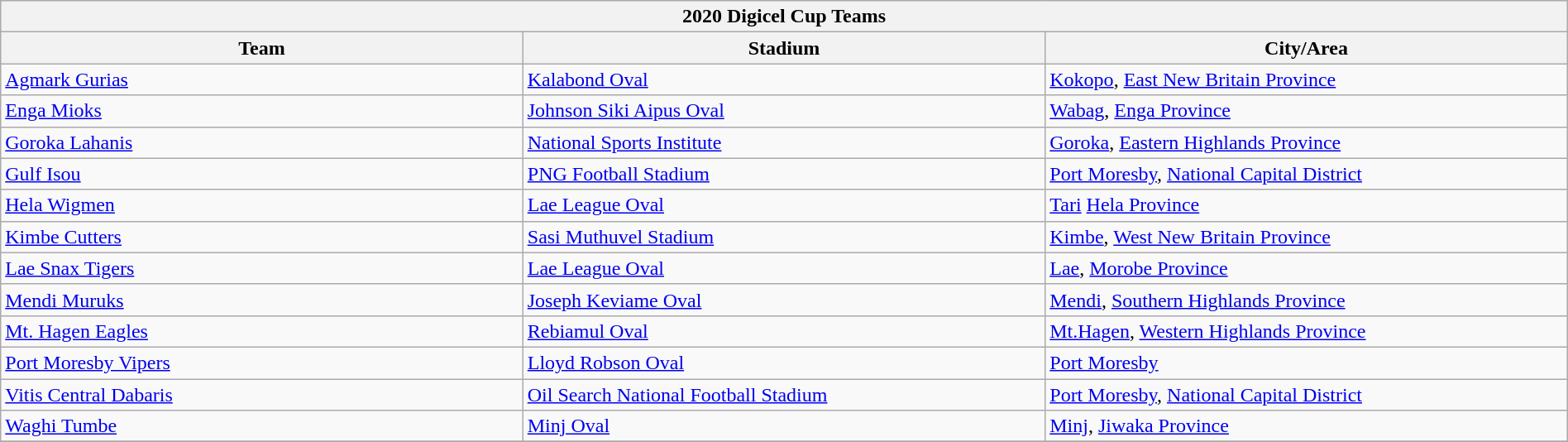<table class="wikitable" style="width: 100%">
<tr>
<th colspan="5">2020 Digicel Cup Teams</th>
</tr>
<tr>
<th width=33%>Team</th>
<th width=33%>Stadium</th>
<th width=33%>City/Area</th>
</tr>
<tr>
<td><a href='#'>Agmark Gurias</a></td>
<td><a href='#'>Kalabond Oval</a></td>
<td><a href='#'>Kokopo</a>, <a href='#'>East New Britain Province</a></td>
</tr>
<tr>
<td><a href='#'>Enga Mioks</a></td>
<td><a href='#'>Johnson Siki Aipus Oval</a></td>
<td><a href='#'>Wabag</a>, <a href='#'>Enga Province</a></td>
</tr>
<tr>
<td><a href='#'>Goroka Lahanis</a></td>
<td><a href='#'>National Sports Institute</a></td>
<td><a href='#'>Goroka</a>, <a href='#'>Eastern Highlands Province</a></td>
</tr>
<tr>
<td><a href='#'>Gulf Isou</a></td>
<td><a href='#'>PNG Football Stadium</a></td>
<td><a href='#'>Port Moresby</a>, <a href='#'>National Capital District</a></td>
</tr>
<tr>
<td><a href='#'>Hela Wigmen</a></td>
<td><a href='#'>Lae League Oval</a></td>
<td><a href='#'>Tari</a> <a href='#'>Hela Province</a></td>
</tr>
<tr>
<td><a href='#'>Kimbe Cutters</a></td>
<td><a href='#'>Sasi Muthuvel Stadium</a></td>
<td><a href='#'>Kimbe</a>, <a href='#'>West New Britain Province</a></td>
</tr>
<tr>
<td><a href='#'>Lae Snax Tigers</a></td>
<td><a href='#'>Lae League Oval</a></td>
<td><a href='#'>Lae</a>, <a href='#'>Morobe Province</a></td>
</tr>
<tr>
<td><a href='#'>Mendi Muruks</a></td>
<td><a href='#'>Joseph Keviame Oval</a></td>
<td><a href='#'>Mendi</a>, <a href='#'>Southern Highlands Province</a></td>
</tr>
<tr>
<td><a href='#'>Mt. Hagen Eagles</a></td>
<td><a href='#'>Rebiamul Oval</a></td>
<td><a href='#'>Mt.Hagen</a>, <a href='#'>Western Highlands Province</a></td>
</tr>
<tr>
<td><a href='#'>Port Moresby Vipers</a></td>
<td><a href='#'>Lloyd Robson Oval</a></td>
<td><a href='#'>Port Moresby</a></td>
</tr>
<tr>
<td><a href='#'>Vitis Central Dabaris</a></td>
<td><a href='#'>Oil Search National Football Stadium</a></td>
<td><a href='#'>Port Moresby</a>, <a href='#'>National Capital District</a></td>
</tr>
<tr>
<td><a href='#'>Waghi Tumbe</a></td>
<td><a href='#'>Minj Oval</a></td>
<td><a href='#'>Minj</a>, <a href='#'>Jiwaka Province</a></td>
</tr>
<tr>
</tr>
</table>
